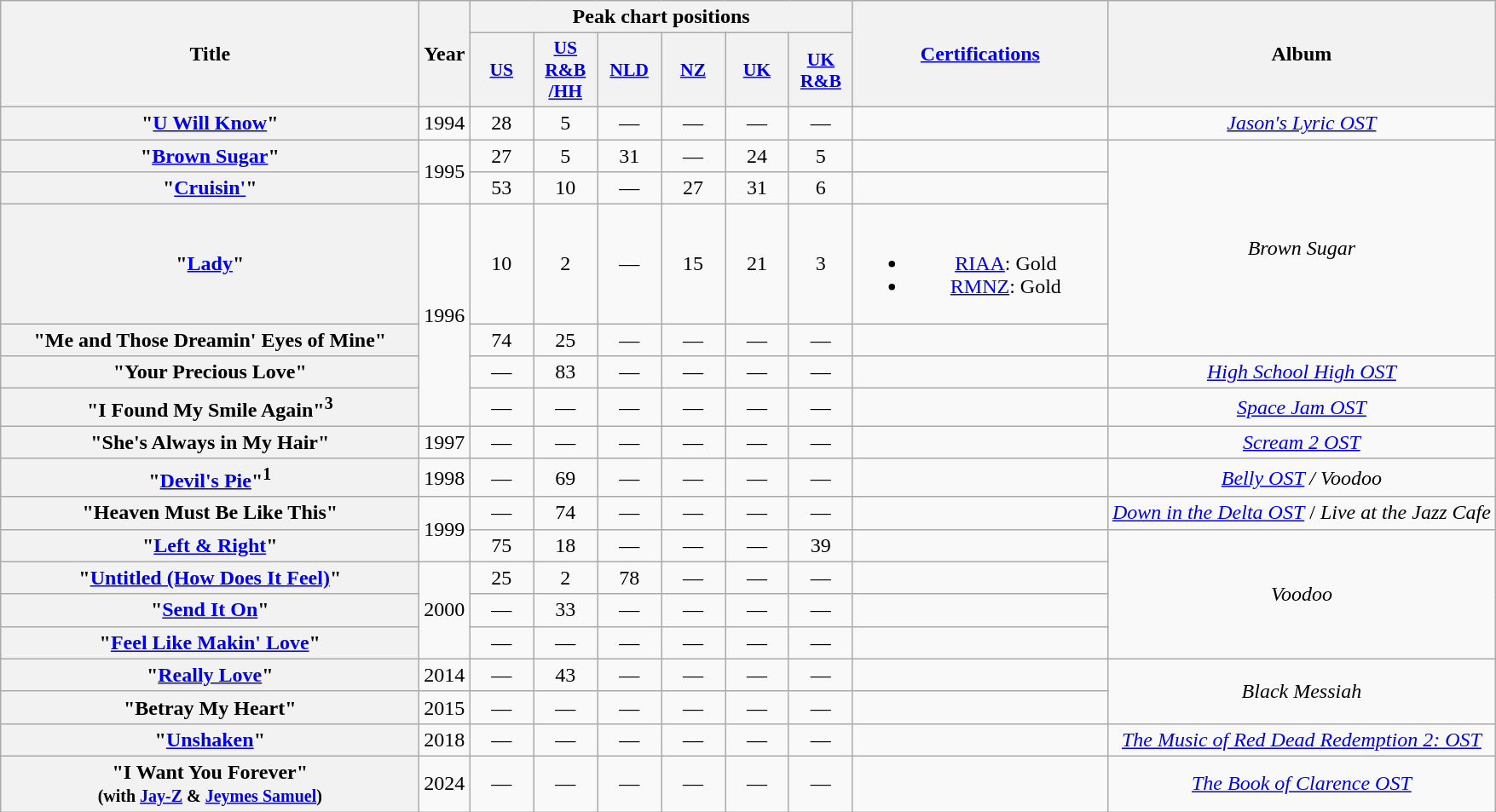<table class="wikitable plainrowheaders" style="text-align:center;">
<tr>
<th scope="col" rowspan="2" style="width:20em;">Title</th>
<th scope="col" rowspan="2">Year</th>
<th scope="col" colspan="6">Peak chart positions</th>
<th scope="col" rowspan="2" style="width:12em;"><a href='#'>Certifications</a></th>
<th scope="col" rowspan="2">Album</th>
</tr>
<tr>
<th scope="col" style="width:3em;font-size:90%;"><a href='#'>US</a><br></th>
<th scope="col" style="width:3em;font-size:90%;"><a href='#'>US<br>R&B<br>/HH</a><br></th>
<th scope="col" style="width:3em;font-size:90%;"><a href='#'>NLD</a><br></th>
<th scope="col" style="width:3em;font-size:90%;"><a href='#'>NZ</a><br></th>
<th scope="col" style="width:3em;font-size:90%;"><a href='#'>UK</a><br></th>
<th scope="col" style="width:3em;font-size:90%;"><a href='#'>UK R&B</a><br></th>
</tr>
<tr>
<th scope="row">"<a href='#'>U Will Know</a>"<br></th>
<td>1994</td>
<td>28</td>
<td>5</td>
<td>—</td>
<td>—</td>
<td>—</td>
<td>—</td>
<td></td>
<td><em><a href='#'>Jason's Lyric OST</a></em></td>
</tr>
<tr>
<th scope="row">"<a href='#'>Brown Sugar</a>"</th>
<td rowspan="2">1995</td>
<td>27</td>
<td>5</td>
<td>31</td>
<td>—</td>
<td>24</td>
<td>5</td>
<td></td>
<td rowspan="4"><em>Brown Sugar</em></td>
</tr>
<tr>
<th scope="row">"<a href='#'>Cruisin'</a>"</th>
<td>53</td>
<td>10</td>
<td>—</td>
<td>27</td>
<td>31</td>
<td>6</td>
<td></td>
</tr>
<tr>
<th scope="row">"<a href='#'>Lady</a>"</th>
<td rowspan="4">1996</td>
<td>10</td>
<td>2</td>
<td>—</td>
<td>15</td>
<td>21</td>
<td>3</td>
<td><br><ul><li><a href='#'>RIAA</a>: Gold</li><li><a href='#'>RMNZ</a>: Gold</li></ul></td>
</tr>
<tr>
<th scope="row">"Me and Those Dreamin' Eyes of Mine"</th>
<td>74</td>
<td>25</td>
<td>—</td>
<td>—</td>
<td>—</td>
<td>—</td>
<td></td>
</tr>
<tr>
<th scope="row">"Your Precious Love"<br></th>
<td>—</td>
<td>83</td>
<td>—</td>
<td>—</td>
<td>—</td>
<td>—</td>
<td></td>
<td><em><a href='#'>High School High OST</a></em></td>
</tr>
<tr>
<th scope="row">"I Found My Smile Again"<sup>3</sup></th>
<td>—</td>
<td>—</td>
<td>—</td>
<td>—</td>
<td>—</td>
<td>—</td>
<td></td>
<td><a href='#'><em>Space Jam OST</em></a></td>
</tr>
<tr>
<th scope="row">"She's Always in My Hair"</th>
<td>1997</td>
<td>—</td>
<td>—</td>
<td>—</td>
<td>—</td>
<td>—</td>
<td>—</td>
<td></td>
<td><em><a href='#'>Scream 2 OST</a></em></td>
</tr>
<tr>
<th scope="row">"<a href='#'>Devil's Pie</a>"<sup>1</sup></th>
<td>1998</td>
<td>—</td>
<td>69</td>
<td>—</td>
<td>—</td>
<td>—</td>
<td>—</td>
<td></td>
<td><em><a href='#'>Belly OST</a> / Voodoo</em></td>
</tr>
<tr>
<th scope="row">"Heaven Must Be Like This"</th>
<td rowspan="2">1999</td>
<td>—</td>
<td>74</td>
<td>—</td>
<td>—</td>
<td>—</td>
<td>—</td>
<td></td>
<td><em><a href='#'>Down in the Delta OST</a></em> / <em>Live at the Jazz Cafe</em></td>
</tr>
<tr>
<th scope="row">"<a href='#'>Left & Right</a>"<br></th>
<td>75</td>
<td>18</td>
<td>—</td>
<td>—</td>
<td>—</td>
<td>39</td>
<td></td>
<td rowspan="4"><em>Voodoo</em></td>
</tr>
<tr>
<th scope="row">"<a href='#'>Untitled (How Does It Feel)</a>"</th>
<td rowspan="3">2000</td>
<td>25</td>
<td>2</td>
<td>78</td>
<td>—</td>
<td>—</td>
<td>—</td>
<td></td>
</tr>
<tr>
<th scope="row">"<a href='#'>Send It On</a>"</th>
<td>—</td>
<td>33</td>
<td>—</td>
<td>—</td>
<td>—</td>
<td>—</td>
<td></td>
</tr>
<tr>
<th scope="row">"<a href='#'>Feel Like Makin' Love</a>"</th>
<td>—</td>
<td>—</td>
<td>—</td>
<td>—</td>
<td>—</td>
<td>—</td>
<td></td>
</tr>
<tr>
<th scope="row">"<a href='#'>Really Love</a>"</th>
<td>2014</td>
<td>—</td>
<td>43</td>
<td>—</td>
<td>—</td>
<td>—</td>
<td>—</td>
<td></td>
<td rowspan="2"><em>Black Messiah</em></td>
</tr>
<tr>
<th scope="row">"Betray My Heart"</th>
<td>2015</td>
<td>—</td>
<td>—</td>
<td>—</td>
<td>—</td>
<td>—</td>
<td>—</td>
<td></td>
</tr>
<tr>
<th scope="row">"<a href='#'>Unshaken</a>"</th>
<td>2018</td>
<td>—</td>
<td>—</td>
<td>—</td>
<td>—</td>
<td>—</td>
<td>—</td>
<td></td>
<td><em><a href='#'>The Music of Red Dead Redemption 2: OST</a></em></td>
</tr>
<tr>
<th scope="row">"I Want You Forever"<br><small>(with <a href='#'>Jay-Z</a> & <a href='#'>Jeymes Samuel</a>)</small></th>
<td>2024</td>
<td>—</td>
<td>—</td>
<td>—</td>
<td>—</td>
<td>—</td>
<td>—</td>
<td></td>
<td><em><a href='#'>The Book of Clarence OST</a></em></td>
</tr>
</table>
